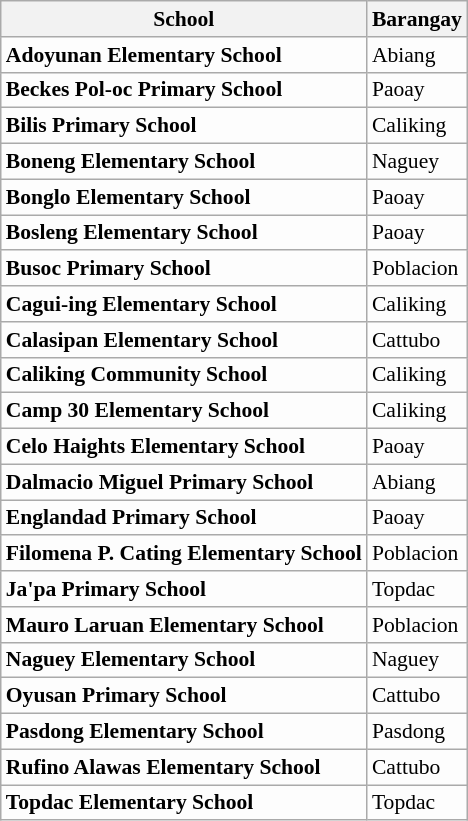<table class="wikitable collapsible sortable" style="font-size:90%;background-color:#FDFDFD;">
<tr>
<th scope="col">School</th>
<th scope="col">Barangay</th>
</tr>
<tr>
<th scope="row" style="text-align:left;background-color:initial;">Adoyunan Elementary School</th>
<td>Abiang</td>
</tr>
<tr>
<th scope="row" style="text-align:left;background-color:initial;">Beckes Pol-oc Primary School</th>
<td>Paoay</td>
</tr>
<tr>
<th scope="row" style="text-align:left;background-color:initial;">Bilis Primary School</th>
<td>Caliking</td>
</tr>
<tr>
<th scope="row" style="text-align:left;background-color:initial;">Boneng Elementary School</th>
<td>Naguey</td>
</tr>
<tr>
<th scope="row" style="text-align:left;background-color:initial;">Bonglo Elementary School</th>
<td>Paoay</td>
</tr>
<tr>
<th scope="row" style="text-align:left;background-color:initial;">Bosleng Elementary School</th>
<td>Paoay</td>
</tr>
<tr>
<th scope="row" style="text-align:left;background-color:initial;">Busoc Primary School</th>
<td>Poblacion</td>
</tr>
<tr>
<th scope="row" style="text-align:left;background-color:initial;">Cagui-ing Elementary School</th>
<td>Caliking</td>
</tr>
<tr>
<th scope="row" style="text-align:left;background-color:initial;">Calasipan Elementary School</th>
<td>Cattubo</td>
</tr>
<tr>
<th scope="row" style="text-align:left;background-color:initial;">Caliking Community School</th>
<td>Caliking</td>
</tr>
<tr>
<th scope="row" style="text-align:left;background-color:initial;">Camp 30 Elementary School</th>
<td>Caliking</td>
</tr>
<tr>
<th scope="row" style="text-align:left;background-color:initial;">Celo Haights Elementary School</th>
<td>Paoay</td>
</tr>
<tr>
<th scope="row" style="text-align:left;background-color:initial;">Dalmacio Miguel Primary School</th>
<td>Abiang</td>
</tr>
<tr>
<th scope="row" style="text-align:left;background-color:initial;">Englandad Primary School</th>
<td>Paoay</td>
</tr>
<tr>
<th scope="row" style="text-align:left;background-color:initial;">Filomena P. Cating Elementary School</th>
<td>Poblacion</td>
</tr>
<tr>
<th scope="row" style="text-align:left;background-color:initial;">Ja'pa Primary School</th>
<td>Topdac</td>
</tr>
<tr>
<th scope="row" style="text-align:left;background-color:initial;">Mauro Laruan Elementary School</th>
<td>Poblacion</td>
</tr>
<tr>
<th scope="row" style="text-align:left;background-color:initial;">Naguey Elementary School</th>
<td>Naguey</td>
</tr>
<tr>
<th scope="row" style="text-align:left;background-color:initial;">Oyusan Primary School</th>
<td>Cattubo</td>
</tr>
<tr>
<th scope="row" style="text-align:left;background-color:initial;">Pasdong Elementary School</th>
<td>Pasdong</td>
</tr>
<tr>
<th scope="row" style="text-align:left;background-color:initial;">Rufino Alawas Elementary School</th>
<td>Cattubo</td>
</tr>
<tr>
<th scope="row" style="text-align:left;background-color:initial;">Topdac Elementary School</th>
<td>Topdac</td>
</tr>
</table>
